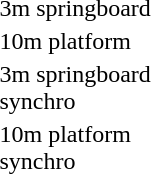<table>
<tr>
<td>3m springboard</td>
<td></td>
<td></td>
<td></td>
</tr>
<tr>
<td>10m platform</td>
<td></td>
<td></td>
<td></td>
</tr>
<tr>
<td>3m springboard<br>synchro</td>
<td></td>
<td></td>
<td></td>
</tr>
<tr>
<td>10m platform<br>synchro</td>
<td></td>
<td></td>
<td></td>
</tr>
</table>
